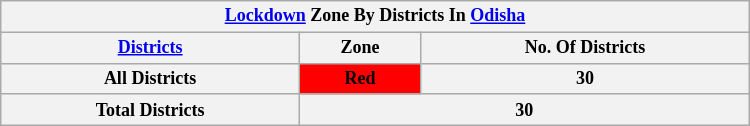<table class="wikitable plainrowheaders sortable mw-collapsible citiwise-data" style="text-align:center; font-size:75%; width:500px;  margin:0px 0px 0em 0em;">
<tr>
<th colspan="3"><a href='#'>Lockdown</a> Zone By Districts In <a href='#'>Odisha</a></th>
</tr>
<tr>
<th scope="col"><a href='#'>Districts</a></th>
<th scope="col">Zone</th>
<th scope="col">No. Of Districts</th>
</tr>
<tr>
<th scope="row"><span><strong>All Districts</strong></span></th>
<td style="background:#FF0000;"><span><strong>Red</strong></span></td>
<th><strong>30</strong></th>
</tr>
<tr>
<th>Total Districts</th>
<th colspan="2" style="text-align:center;">30</th>
</tr>
</table>
